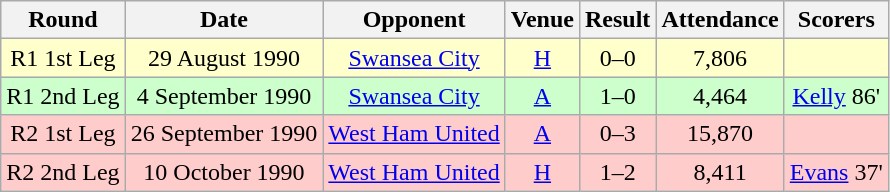<table class="wikitable" style="font-size:100%; text-align:center">
<tr>
<th>Round</th>
<th>Date</th>
<th>Opponent</th>
<th>Venue</th>
<th>Result</th>
<th>Attendance</th>
<th>Scorers</th>
</tr>
<tr style="background-color: #FFFFCC;">
<td>R1 1st Leg</td>
<td>29 August 1990</td>
<td><a href='#'>Swansea City</a></td>
<td><a href='#'>H</a></td>
<td>0–0</td>
<td>7,806</td>
<td></td>
</tr>
<tr style="background-color: #CCFFCC;">
<td>R1 2nd Leg</td>
<td>4 September 1990</td>
<td><a href='#'>Swansea City</a></td>
<td><a href='#'>A</a></td>
<td>1–0</td>
<td>4,464</td>
<td><a href='#'>Kelly</a> 86'</td>
</tr>
<tr style="background-color: #FFCCCC;">
<td>R2 1st Leg</td>
<td>26 September 1990</td>
<td><a href='#'>West Ham United</a></td>
<td><a href='#'>A</a></td>
<td>0–3</td>
<td>15,870</td>
<td></td>
</tr>
<tr style="background-color: #FFCCCC;">
<td>R2 2nd Leg</td>
<td>10 October 1990</td>
<td><a href='#'>West Ham United</a></td>
<td><a href='#'>H</a></td>
<td>1–2</td>
<td>8,411</td>
<td><a href='#'>Evans</a> 37'</td>
</tr>
</table>
